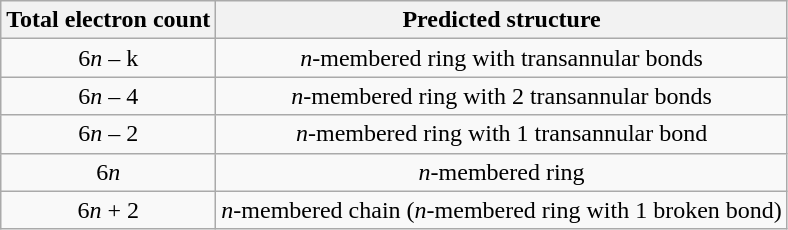<table class = "wikitable" style="text-align:center">
<tr>
<th>Total electron count</th>
<th>Predicted structure</th>
</tr>
<tr>
<td>6<em>n</em> – k</td>
<td><em>n</em>-membered ring with  transannular bonds</td>
</tr>
<tr>
<td>6<em>n</em> – 4</td>
<td><em>n</em>-membered ring with 2 transannular bonds</td>
</tr>
<tr>
<td>6<em>n</em> – 2</td>
<td><em>n</em>-membered ring with 1 transannular bond</td>
</tr>
<tr>
<td>6<em>n</em></td>
<td><em>n</em>-membered ring</td>
</tr>
<tr>
<td>6<em>n</em> + 2</td>
<td><em>n</em>-membered chain (<em>n</em>-membered ring with 1 broken bond)</td>
</tr>
</table>
